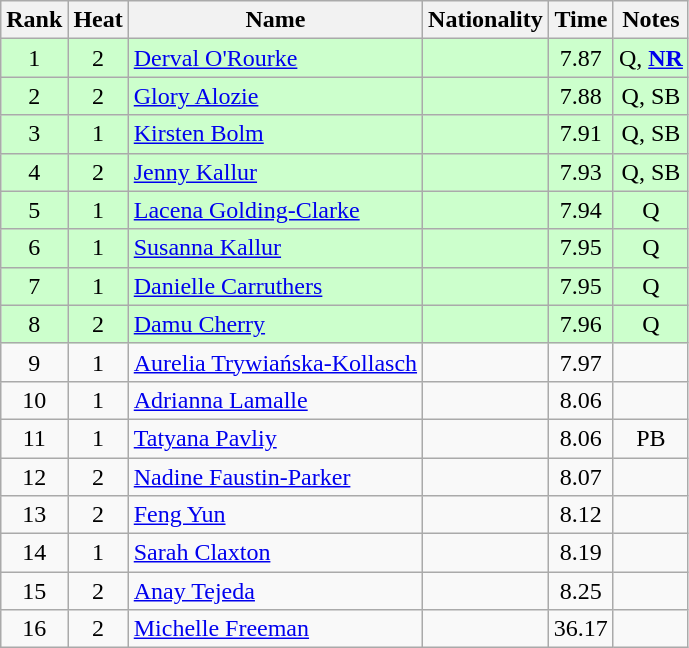<table class="wikitable sortable" style="text-align:center">
<tr>
<th>Rank</th>
<th>Heat</th>
<th>Name</th>
<th>Nationality</th>
<th>Time</th>
<th>Notes</th>
</tr>
<tr bgcolor=ccffcc>
<td>1</td>
<td>2</td>
<td align="left"><a href='#'>Derval O'Rourke</a></td>
<td align=left></td>
<td>7.87</td>
<td>Q, <strong><a href='#'>NR</a></strong></td>
</tr>
<tr bgcolor=ccffcc>
<td>2</td>
<td>2</td>
<td align="left"><a href='#'>Glory Alozie</a></td>
<td align=left></td>
<td>7.88</td>
<td>Q, SB</td>
</tr>
<tr bgcolor=ccffcc>
<td>3</td>
<td>1</td>
<td align="left"><a href='#'>Kirsten Bolm</a></td>
<td align=left></td>
<td>7.91</td>
<td>Q, SB</td>
</tr>
<tr bgcolor=ccffcc>
<td>4</td>
<td>2</td>
<td align="left"><a href='#'>Jenny Kallur</a></td>
<td align=left></td>
<td>7.93</td>
<td>Q, SB</td>
</tr>
<tr bgcolor=ccffcc>
<td>5</td>
<td>1</td>
<td align="left"><a href='#'>Lacena Golding-Clarke</a></td>
<td align=left></td>
<td>7.94</td>
<td>Q</td>
</tr>
<tr bgcolor=ccffcc>
<td>6</td>
<td>1</td>
<td align="left"><a href='#'>Susanna Kallur</a></td>
<td align=left></td>
<td>7.95</td>
<td>Q</td>
</tr>
<tr bgcolor=ccffcc>
<td>7</td>
<td>1</td>
<td align="left"><a href='#'>Danielle Carruthers</a></td>
<td align=left></td>
<td>7.95</td>
<td>Q</td>
</tr>
<tr bgcolor=ccffcc>
<td>8</td>
<td>2</td>
<td align="left"><a href='#'>Damu Cherry</a></td>
<td align=left></td>
<td>7.96</td>
<td>Q</td>
</tr>
<tr>
<td>9</td>
<td>1</td>
<td align="left"><a href='#'>Aurelia Trywiańska-Kollasch</a></td>
<td align=left></td>
<td>7.97</td>
<td></td>
</tr>
<tr>
<td>10</td>
<td>1</td>
<td align="left"><a href='#'>Adrianna Lamalle</a></td>
<td align=left></td>
<td>8.06</td>
<td></td>
</tr>
<tr>
<td>11</td>
<td>1</td>
<td align="left"><a href='#'>Tatyana Pavliy</a></td>
<td align=left></td>
<td>8.06</td>
<td>PB</td>
</tr>
<tr>
<td>12</td>
<td>2</td>
<td align="left"><a href='#'>Nadine Faustin-Parker</a></td>
<td align=left></td>
<td>8.07</td>
<td></td>
</tr>
<tr>
<td>13</td>
<td>2</td>
<td align="left"><a href='#'>Feng Yun</a></td>
<td align=left></td>
<td>8.12</td>
<td></td>
</tr>
<tr>
<td>14</td>
<td>1</td>
<td align="left"><a href='#'>Sarah Claxton</a></td>
<td align=left></td>
<td>8.19</td>
<td></td>
</tr>
<tr>
<td>15</td>
<td>2</td>
<td align="left"><a href='#'>Anay Tejeda</a></td>
<td align=left></td>
<td>8.25</td>
<td></td>
</tr>
<tr>
<td>16</td>
<td>2</td>
<td align="left"><a href='#'>Michelle Freeman</a></td>
<td align=left></td>
<td>36.17</td>
<td></td>
</tr>
</table>
